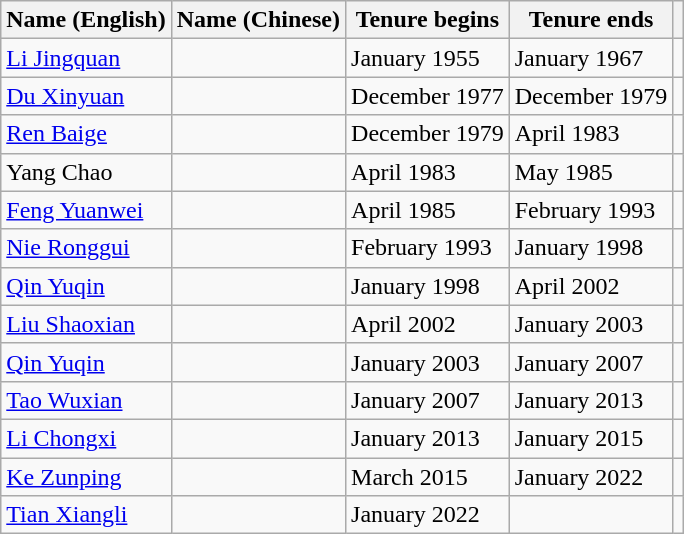<table class="wikitable">
<tr>
<th>Name (English)</th>
<th>Name (Chinese)</th>
<th>Tenure begins</th>
<th>Tenure ends</th>
<th></th>
</tr>
<tr>
<td><a href='#'>Li Jingquan</a></td>
<td></td>
<td>January 1955</td>
<td>January 1967</td>
<td></td>
</tr>
<tr>
<td><a href='#'>Du Xinyuan</a></td>
<td></td>
<td>December 1977</td>
<td>December 1979</td>
<td></td>
</tr>
<tr>
<td><a href='#'>Ren Baige</a></td>
<td></td>
<td>December 1979</td>
<td>April 1983</td>
<td></td>
</tr>
<tr>
<td>Yang Chao</td>
<td></td>
<td>April 1983</td>
<td>May 1985</td>
<td></td>
</tr>
<tr>
<td><a href='#'>Feng Yuanwei</a></td>
<td></td>
<td>April 1985</td>
<td>February 1993</td>
<td></td>
</tr>
<tr>
<td><a href='#'>Nie Ronggui</a></td>
<td></td>
<td>February 1993</td>
<td>January 1998</td>
<td></td>
</tr>
<tr>
<td><a href='#'>Qin Yuqin</a></td>
<td></td>
<td>January 1998</td>
<td>April 2002</td>
<td></td>
</tr>
<tr>
<td><a href='#'>Liu Shaoxian</a></td>
<td></td>
<td>April 2002</td>
<td>January 2003</td>
<td></td>
</tr>
<tr>
<td><a href='#'>Qin Yuqin</a></td>
<td></td>
<td>January 2003</td>
<td>January 2007</td>
<td></td>
</tr>
<tr>
<td><a href='#'>Tao Wuxian</a></td>
<td></td>
<td>January 2007</td>
<td>January 2013</td>
<td></td>
</tr>
<tr>
<td><a href='#'>Li Chongxi</a></td>
<td></td>
<td>January 2013</td>
<td>January 2015</td>
<td></td>
</tr>
<tr>
<td><a href='#'>Ke Zunping</a></td>
<td></td>
<td>March 2015</td>
<td>January 2022</td>
<td></td>
</tr>
<tr>
<td><a href='#'>Tian Xiangli</a></td>
<td></td>
<td>January 2022</td>
<td></td>
<td></td>
</tr>
</table>
